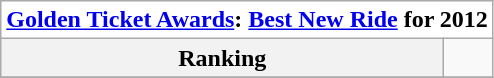<table class="wikitable">
<tr>
<th style="text-align:center; background:white;" colspan="500"><a href='#'>Golden Ticket Awards</a>: <a href='#'>Best New Ride</a> for 2012</th>
</tr>
<tr style="background:#white;">
<th style="text-align:center;">Ranking</th>
<td></td>
</tr>
<tr>
</tr>
</table>
